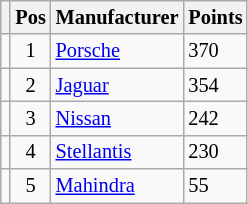<table class="wikitable" style="font-size: 85%;">
<tr>
<th></th>
<th>Pos</th>
<th>Manufacturer</th>
<th>Points</th>
</tr>
<tr>
<td align="left"></td>
<td align="center">1</td>
<td> <a href='#'>Porsche</a></td>
<td align="left">370</td>
</tr>
<tr>
<td align="left"></td>
<td align="center">2</td>
<td> <a href='#'>Jaguar</a></td>
<td align="left">354</td>
</tr>
<tr>
<td align="left"></td>
<td align="center">3</td>
<td> <a href='#'>Nissan</a></td>
<td align="left">242</td>
</tr>
<tr>
<td align="left"></td>
<td align="center">4</td>
<td> <a href='#'>Stellantis</a></td>
<td align="left">230</td>
</tr>
<tr>
<td align="left"></td>
<td align="center">5</td>
<td> <a href='#'>Mahindra</a></td>
<td align="left">55</td>
</tr>
</table>
